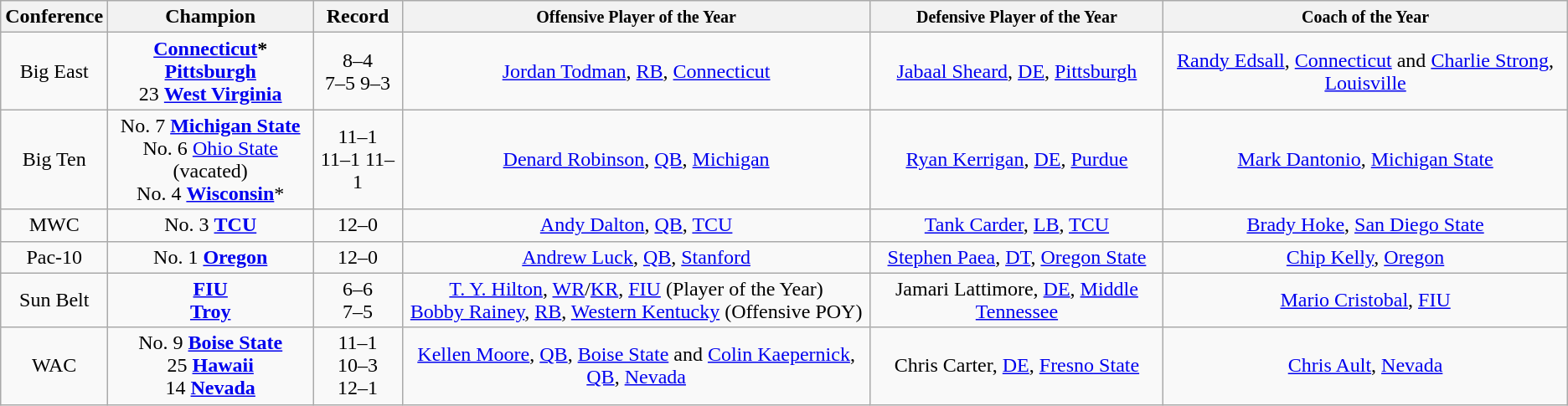<table class="wikitable" style="text-align:center;">
<tr>
<th>Conference</th>
<th>Champion</th>
<th>Record</th>
<th><small>Offensive Player of the Year</small></th>
<th><small>Defensive Player of the Year</small></th>
<th><small>Coach of the Year</small></th>
</tr>
<tr>
<td>Big East</td>
<td><strong><a href='#'>Connecticut</a>*<br><a href='#'>Pittsburgh</a></strong><br>23 <strong><a href='#'>West Virginia</a></strong></td>
<td>8–4<br>7–5
9–3</td>
<td><a href='#'>Jordan Todman</a>, <a href='#'>RB</a>, <a href='#'>Connecticut</a></td>
<td><a href='#'>Jabaal Sheard</a>, <a href='#'>DE</a>, <a href='#'>Pittsburgh</a></td>
<td><a href='#'>Randy Edsall</a>, <a href='#'>Connecticut</a> and <a href='#'>Charlie Strong</a>, <a href='#'>Louisville</a></td>
</tr>
<tr>
<td>Big Ten</td>
<td>No. 7 <strong><a href='#'>Michigan State</a></strong><br>No. 6 <a href='#'>Ohio State</a> (vacated)<br>No. 4 <a href='#'><strong>Wisconsin</strong></a>*</td>
<td>11–1<br>11–1 11–1</td>
<td><a href='#'>Denard Robinson</a>, <a href='#'>QB</a>, <a href='#'>Michigan</a></td>
<td><a href='#'>Ryan Kerrigan</a>, <a href='#'>DE</a>, <a href='#'>Purdue</a></td>
<td><a href='#'>Mark Dantonio</a>, <a href='#'>Michigan State</a></td>
</tr>
<tr>
<td>MWC</td>
<td>No. 3 <a href='#'><strong>TCU</strong></a></td>
<td>12–0</td>
<td><a href='#'>Andy Dalton</a>, <a href='#'>QB</a>, <a href='#'>TCU</a></td>
<td><a href='#'>Tank Carder</a>, <a href='#'>LB</a>, <a href='#'>TCU</a></td>
<td><a href='#'>Brady Hoke</a>, <a href='#'>San Diego State</a></td>
</tr>
<tr>
<td>Pac-10</td>
<td>No. 1 <a href='#'><strong>Oregon</strong></a></td>
<td>12–0</td>
<td><a href='#'>Andrew Luck</a>, <a href='#'>QB</a>, <a href='#'>Stanford</a></td>
<td><a href='#'>Stephen Paea</a>, <a href='#'>DT</a>, <a href='#'>Oregon State</a></td>
<td><a href='#'>Chip Kelly</a>, <a href='#'>Oregon</a></td>
</tr>
<tr>
<td>Sun Belt</td>
<td><strong><a href='#'>FIU</a><br><a href='#'>Troy</a></strong></td>
<td>6–6<br>7–5</td>
<td><a href='#'>T. Y. Hilton</a>, <a href='#'>WR</a>/<a href='#'>KR</a>, <a href='#'>FIU</a> (Player of the Year)<br><a href='#'>Bobby Rainey</a>, <a href='#'>RB</a>, <a href='#'>Western Kentucky</a> (Offensive POY)</td>
<td>Jamari Lattimore, <a href='#'>DE</a>, <a href='#'>Middle Tennessee</a></td>
<td><a href='#'>Mario Cristobal</a>, <a href='#'>FIU</a></td>
</tr>
<tr>
<td>WAC</td>
<td>No. 9 <strong><a href='#'>Boise State</a></strong><br>25 <strong><a href='#'>Hawaii</a></strong><br>14 <strong><a href='#'>Nevada</a></strong></td>
<td>11–1<br>10–3<br>12–1</td>
<td><a href='#'>Kellen Moore</a>, <a href='#'>QB</a>, <a href='#'>Boise State</a> and <a href='#'>Colin Kaepernick</a>, <a href='#'>QB</a>, <a href='#'>Nevada</a></td>
<td>Chris Carter, <a href='#'>DE</a>, <a href='#'>Fresno State</a></td>
<td><a href='#'>Chris Ault</a>, <a href='#'>Nevada</a></td>
</tr>
</table>
